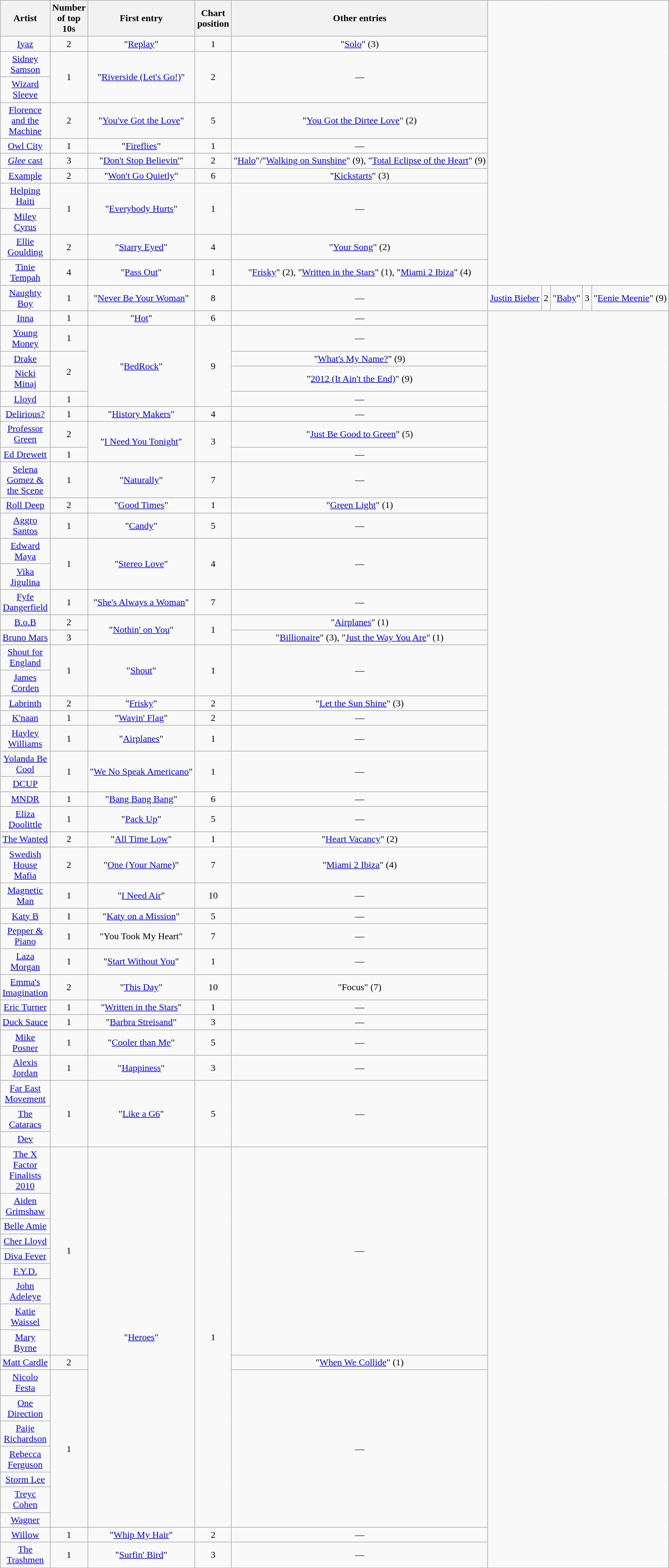<table class="wikitable sortable mw-collapsible mw-collapsed" style="text-align: center;">
<tr>
<th scope="col" style="width:55px;">Artist</th>
<th scope="col" style="width:55px;" data-sort-type="number">Number of top 10s</th>
<th scope="col" style="text-align:center;">First entry</th>
<th scope="col" style="width:55px;" data-sort-type="number">Chart position</th>
<th scope="col" style="text-align:center;">Other entries</th>
</tr>
<tr>
<td><a href='#'>Iyaz</a></td>
<td>2</td>
<td>"<a href='#'>Replay</a>"</td>
<td>1</td>
<td>"<a href='#'>Solo</a>" (3)</td>
</tr>
<tr>
<td><a href='#'>Sidney Samson</a></td>
<td rowspan="2">1</td>
<td rowspan="2">"<a href='#'>Riverside (Let's Go!)</a>"</td>
<td rowspan="2">2</td>
<td rowspan="2">—</td>
</tr>
<tr>
<td><a href='#'>Wizard Sleeve</a></td>
</tr>
<tr>
<td><a href='#'>Florence and the Machine</a></td>
<td>2</td>
<td>"<a href='#'>You've Got the Love</a>"</td>
<td>5</td>
<td>"<a href='#'>You Got the Dirtee Love</a>" (2)</td>
</tr>
<tr>
<td><a href='#'>Owl City</a></td>
<td>1</td>
<td>"<a href='#'>Fireflies</a>"</td>
<td>1</td>
<td>—</td>
</tr>
<tr>
<td><a href='#'><em>Glee</em> cast</a></td>
<td>3</td>
<td>"<a href='#'>Don't Stop Believin'</a>"</td>
<td>2</td>
<td>"<a href='#'>Halo</a>"/"<a href='#'>Walking on Sunshine</a>" (9), "<a href='#'>Total Eclipse of the Heart</a>" (9)</td>
</tr>
<tr>
<td><a href='#'>Example</a></td>
<td>2</td>
<td>"<a href='#'>Won't Go Quietly</a>"</td>
<td>6</td>
<td>"<a href='#'>Kickstarts</a>" (3)</td>
</tr>
<tr>
<td><a href='#'>Helping Haiti</a></td>
<td rowspan="2">1</td>
<td rowspan="2">"<a href='#'>Everybody Hurts</a>"</td>
<td rowspan="2">1</td>
<td rowspan="2">—</td>
</tr>
<tr>
<td><a href='#'>Miley Cyrus</a></td>
</tr>
<tr>
<td><a href='#'>Ellie Goulding</a></td>
<td>2</td>
<td>"<a href='#'>Starry Eyed</a>"</td>
<td>4</td>
<td>"<a href='#'>Your Song</a>" (2)</td>
</tr>
<tr>
<td><a href='#'>Tinie Tempah</a></td>
<td>4</td>
<td>"<a href='#'>Pass Out</a>"</td>
<td>1</td>
<td>"<a href='#'>Frisky</a>" (2), "<a href='#'>Written in the Stars</a>" (1), "<a href='#'>Miami 2 Ibiza</a>" (4)</td>
</tr>
<tr>
<td><a href='#'>Naughty Boy</a></td>
<td>1</td>
<td>"<a href='#'>Never Be Your Woman</a>"</td>
<td>8</td>
<td>—</td>
<td><a href='#'>Justin Bieber</a></td>
<td>2</td>
<td>"<a href='#'>Baby</a>"</td>
<td>3</td>
<td>"<a href='#'>Eenie Meenie</a>" (9)</td>
</tr>
<tr>
<td><a href='#'>Inna</a></td>
<td>1</td>
<td>"<a href='#'>Hot</a>"</td>
<td>6</td>
<td>—</td>
</tr>
<tr>
<td><a href='#'>Young Money</a></td>
<td>1</td>
<td rowspan="4">"<a href='#'>BedRock</a>"</td>
<td rowspan="4">9</td>
<td>—</td>
</tr>
<tr>
<td><a href='#'>Drake</a></td>
<td rowspan="2">2</td>
<td>"<a href='#'>What's My Name?</a>" (9) </td>
</tr>
<tr>
<td><a href='#'>Nicki Minaj</a></td>
<td>"<a href='#'>2012 (It Ain't the End)</a>" (9)</td>
</tr>
<tr>
<td><a href='#'>Lloyd</a></td>
<td>1</td>
<td>—</td>
</tr>
<tr>
<td><a href='#'>Delirious?</a></td>
<td>1</td>
<td>"<a href='#'>History Makers</a>"</td>
<td>4</td>
<td>—</td>
</tr>
<tr>
<td><a href='#'>Professor Green</a></td>
<td>2</td>
<td rowspan="2">"<a href='#'>I Need You Tonight</a>"</td>
<td rowspan="2">3</td>
<td>"<a href='#'>Just Be Good to Green</a>" (5)</td>
</tr>
<tr>
<td><a href='#'>Ed Drewett</a></td>
<td>1</td>
<td>—</td>
</tr>
<tr>
<td><a href='#'>Selena Gomez & the Scene</a></td>
<td>1</td>
<td>"<a href='#'>Naturally</a>"</td>
<td>7</td>
<td>—</td>
</tr>
<tr>
<td><a href='#'>Roll Deep</a></td>
<td>2</td>
<td>"<a href='#'>Good Times</a>"</td>
<td>1</td>
<td>"<a href='#'>Green Light</a>" (1)</td>
</tr>
<tr>
<td><a href='#'>Aggro Santos</a></td>
<td>1</td>
<td>"<a href='#'>Candy</a>"</td>
<td>5</td>
<td>—</td>
</tr>
<tr>
<td><a href='#'>Edward Maya</a></td>
<td rowspan="2">1</td>
<td rowspan="2">"<a href='#'>Stereo Love</a>"</td>
<td rowspan="2">4</td>
<td rowspan="2">—</td>
</tr>
<tr>
<td><a href='#'>Vika Jigulina</a></td>
</tr>
<tr>
<td><a href='#'>Fyfe Dangerfield</a></td>
<td>1</td>
<td>"<a href='#'>She's Always a Woman</a>"</td>
<td>7</td>
<td>—</td>
</tr>
<tr>
<td><a href='#'>B.o.B</a></td>
<td>2</td>
<td rowspan="2">"<a href='#'>Nothin' on You</a>"</td>
<td rowspan="2">1</td>
<td>"<a href='#'>Airplanes</a>" (1)</td>
</tr>
<tr>
<td><a href='#'>Bruno Mars</a></td>
<td>3</td>
<td>"<a href='#'>Billionaire</a>" (3), "<a href='#'>Just the Way You Are</a>" (1)</td>
</tr>
<tr>
<td><a href='#'>Shout for England</a></td>
<td rowspan="2">1</td>
<td rowspan="2">"<a href='#'>Shout</a>"</td>
<td rowspan="2">1</td>
<td rowspan="2">—</td>
</tr>
<tr>
<td><a href='#'>James Corden</a></td>
</tr>
<tr>
<td><a href='#'>Labrinth</a></td>
<td>2</td>
<td>"<a href='#'>Frisky</a>"</td>
<td>2</td>
<td>"<a href='#'>Let the Sun Shine</a>" (3)</td>
</tr>
<tr>
<td><a href='#'>K'naan</a></td>
<td>1</td>
<td>"<a href='#'>Wavin' Flag</a>"</td>
<td>2</td>
<td>—</td>
</tr>
<tr>
<td><a href='#'>Hayley Williams</a></td>
<td>1</td>
<td>"<a href='#'>Airplanes</a>"</td>
<td>1</td>
<td>—</td>
</tr>
<tr>
<td><a href='#'>Yolanda Be Cool</a></td>
<td rowspan="2">1</td>
<td rowspan="2">"<a href='#'>We No Speak Americano</a>"</td>
<td rowspan="2">1</td>
<td rowspan="2">—</td>
</tr>
<tr>
<td><a href='#'>DCUP</a></td>
</tr>
<tr>
<td><a href='#'>MNDR</a></td>
<td>1</td>
<td>"<a href='#'>Bang Bang Bang</a>"</td>
<td>6</td>
<td>—</td>
</tr>
<tr>
<td><a href='#'>Eliza Doolittle</a></td>
<td>1</td>
<td>"<a href='#'>Pack Up</a>"</td>
<td>5</td>
<td>—</td>
</tr>
<tr>
<td><a href='#'>The Wanted</a></td>
<td>2</td>
<td>"<a href='#'>All Time Low</a>"</td>
<td>1</td>
<td>"<a href='#'>Heart Vacancy</a>" (2)</td>
</tr>
<tr>
<td><a href='#'>Swedish House Mafia</a></td>
<td>2</td>
<td>"<a href='#'>One (Your Name)</a>"</td>
<td>7</td>
<td>"<a href='#'>Miami 2 Ibiza</a>" (4)</td>
</tr>
<tr>
<td><a href='#'>Magnetic Man</a></td>
<td>1</td>
<td>"<a href='#'>I Need Air</a>"</td>
<td>10</td>
<td>—</td>
</tr>
<tr>
<td><a href='#'>Katy B</a></td>
<td>1</td>
<td>"<a href='#'>Katy on a Mission</a>"</td>
<td>5</td>
<td>—</td>
</tr>
<tr>
<td><a href='#'>Pepper & Piano</a></td>
<td>1</td>
<td>"You Took My Heart"</td>
<td>7</td>
<td>—</td>
</tr>
<tr>
<td><a href='#'>Laza Morgan</a></td>
<td>1</td>
<td>"<a href='#'>Start Without You</a>"</td>
<td>1</td>
<td>—</td>
</tr>
<tr>
<td><a href='#'>Emma's Imagination</a></td>
<td>2</td>
<td>"<a href='#'>This Day</a>"</td>
<td>10</td>
<td>"Focus" (7)</td>
</tr>
<tr>
<td><a href='#'>Eric Turner</a></td>
<td>1</td>
<td>"<a href='#'>Written in the Stars</a>"</td>
<td>1</td>
<td>—</td>
</tr>
<tr>
<td><a href='#'>Duck Sauce</a></td>
<td>1</td>
<td>"<a href='#'>Barbra Streisand</a>"</td>
<td>3</td>
<td>—</td>
</tr>
<tr>
<td><a href='#'>Mike Posner</a></td>
<td>1</td>
<td>"<a href='#'>Cooler than Me</a>"</td>
<td>5</td>
<td>—</td>
</tr>
<tr>
<td><a href='#'>Alexis Jordan</a></td>
<td>1</td>
<td>"<a href='#'>Happiness</a>"</td>
<td>3</td>
<td>—</td>
</tr>
<tr>
<td><a href='#'>Far East Movement</a></td>
<td rowspan="3">1</td>
<td rowspan="3">"<a href='#'>Like a G6</a>"</td>
<td rowspan="3">5</td>
<td rowspan="3">—</td>
</tr>
<tr>
<td><a href='#'>The Cataracs</a></td>
</tr>
<tr>
<td><a href='#'>Dev</a></td>
</tr>
<tr>
<td><a href='#'>The X Factor Finalists 2010</a></td>
<td rowspan="9">1</td>
<td rowspan="17">"<a href='#'>Heroes</a>"</td>
<td rowspan="17">1</td>
<td rowspan="9">—</td>
</tr>
<tr>
<td><a href='#'>Aiden Grimshaw</a></td>
</tr>
<tr>
<td><a href='#'>Belle Amie</a></td>
</tr>
<tr>
<td><a href='#'>Cher Lloyd</a></td>
</tr>
<tr>
<td><a href='#'>Diva Fever</a></td>
</tr>
<tr>
<td><a href='#'>F.Y.D.</a></td>
</tr>
<tr>
<td><a href='#'>John Adeleye</a></td>
</tr>
<tr>
<td><a href='#'>Katie Waissel</a></td>
</tr>
<tr>
<td><a href='#'>Mary Byrne</a></td>
</tr>
<tr>
<td><a href='#'>Matt Cardle</a></td>
<td>2</td>
<td>"<a href='#'>When We Collide</a>" (1)</td>
</tr>
<tr>
<td><a href='#'>Nicolo Festa</a></td>
<td rowspan="7">1</td>
<td rowspan="7">—</td>
</tr>
<tr>
<td><a href='#'>One Direction</a></td>
</tr>
<tr>
<td><a href='#'>Paije Richardson</a></td>
</tr>
<tr>
<td><a href='#'>Rebecca Ferguson</a></td>
</tr>
<tr>
<td><a href='#'>Storm Lee</a></td>
</tr>
<tr>
<td><a href='#'>Treyc Cohen</a></td>
</tr>
<tr>
<td><a href='#'>Wagner</a></td>
</tr>
<tr>
<td><a href='#'>Willow</a></td>
<td>1</td>
<td>"<a href='#'>Whip My Hair</a>"</td>
<td>2</td>
<td>—</td>
</tr>
<tr>
<td><a href='#'>The Trashmen</a></td>
<td>1</td>
<td>"<a href='#'>Surfin' Bird</a>"</td>
<td>3</td>
<td>—</td>
</tr>
<tr>
</tr>
</table>
